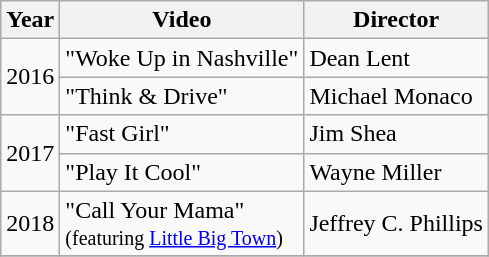<table class="wikitable">
<tr>
<th>Year</th>
<th>Video</th>
<th>Director</th>
</tr>
<tr>
<td rowspan="2">2016</td>
<td>"Woke Up in Nashville"</td>
<td>Dean Lent</td>
</tr>
<tr>
<td>"Think & Drive"</td>
<td>Michael Monaco</td>
</tr>
<tr>
<td rowspan="2">2017</td>
<td>"Fast Girl"</td>
<td>Jim Shea</td>
</tr>
<tr>
<td>"Play It Cool"</td>
<td>Wayne Miller</td>
</tr>
<tr>
<td>2018</td>
<td>"Call Your Mama"<br><small>(featuring <a href='#'>Little Big Town</a>)</small></td>
<td>Jeffrey C. Phillips</td>
</tr>
<tr>
</tr>
</table>
